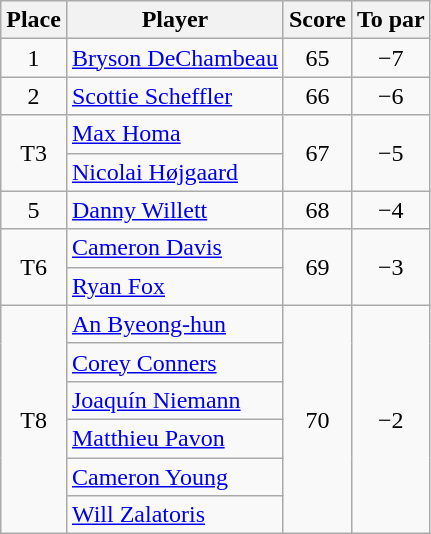<table class="wikitable">
<tr>
<th>Place</th>
<th>Player</th>
<th>Score</th>
<th>To par</th>
</tr>
<tr>
<td align=center>1</td>
<td> <a href='#'>Bryson DeChambeau</a></td>
<td align=center>65</td>
<td align=center>−7</td>
</tr>
<tr>
<td align=center>2</td>
<td> <a href='#'>Scottie Scheffler</a></td>
<td align=center>66</td>
<td align=center>−6</td>
</tr>
<tr>
<td rowspan=2 align=center>T3</td>
<td> <a href='#'>Max Homa</a></td>
<td rowspan=2 align=center>67</td>
<td rowspan=2 align=center>−5</td>
</tr>
<tr>
<td> <a href='#'>Nicolai Højgaard</a></td>
</tr>
<tr>
<td align=center>5</td>
<td> <a href='#'>Danny Willett</a></td>
<td align=center>68</td>
<td align=center>−4</td>
</tr>
<tr>
<td rowspan=2 align=center>T6</td>
<td> <a href='#'>Cameron Davis</a></td>
<td rowspan=2 align=center>69</td>
<td rowspan=2 align=center>−3</td>
</tr>
<tr>
<td> <a href='#'>Ryan Fox</a></td>
</tr>
<tr>
<td rowspan=6 align=center>T8</td>
<td> <a href='#'>An Byeong-hun</a></td>
<td rowspan=6 align=center>70</td>
<td rowspan=6 align=center>−2</td>
</tr>
<tr>
<td> <a href='#'>Corey Conners</a></td>
</tr>
<tr>
<td> <a href='#'>Joaquín Niemann</a></td>
</tr>
<tr>
<td> <a href='#'>Matthieu Pavon</a></td>
</tr>
<tr>
<td> <a href='#'>Cameron Young</a></td>
</tr>
<tr>
<td> <a href='#'>Will Zalatoris</a></td>
</tr>
</table>
